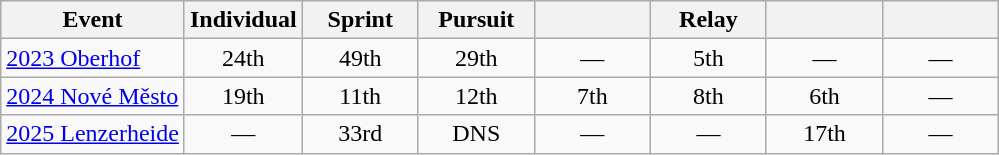<table class="wikitable" style="text-align: center;">
<tr>
<th>Event</th>
<th style="width:70px;">Individual</th>
<th style="width:70px;">Sprint</th>
<th style="width:70px;">Pursuit</th>
<th style="width:70px;"></th>
<th style="width:70px;">Relay</th>
<th style="width:70px;"></th>
<th style="width:70px;"></th>
</tr>
<tr>
<td align=left> <a href='#'>2023 Oberhof</a></td>
<td>24th</td>
<td>49th</td>
<td>29th</td>
<td>—</td>
<td>5th</td>
<td>—</td>
<td>—</td>
</tr>
<tr>
<td align=left> <a href='#'>2024 Nové Město</a></td>
<td>19th</td>
<td>11th</td>
<td>12th</td>
<td>7th</td>
<td>8th</td>
<td>6th</td>
<td>—</td>
</tr>
<tr>
<td align=left> <a href='#'>2025 Lenzerheide</a></td>
<td>—</td>
<td>33rd</td>
<td>DNS</td>
<td>—</td>
<td>—</td>
<td>17th</td>
<td>—</td>
</tr>
</table>
